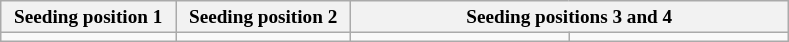<table class="wikitable" style="font-size:80%">
<tr>
<th width=20%>Seeding position 1</th>
<th width=20%>Seeding position 2</th>
<th colspan=2>Seeding positions 3 and 4</th>
</tr>
<tr>
<td valign=top></td>
<td valign=top></td>
<td valign=top width=25%></td>
<td valign=top width=25%></td>
</tr>
</table>
